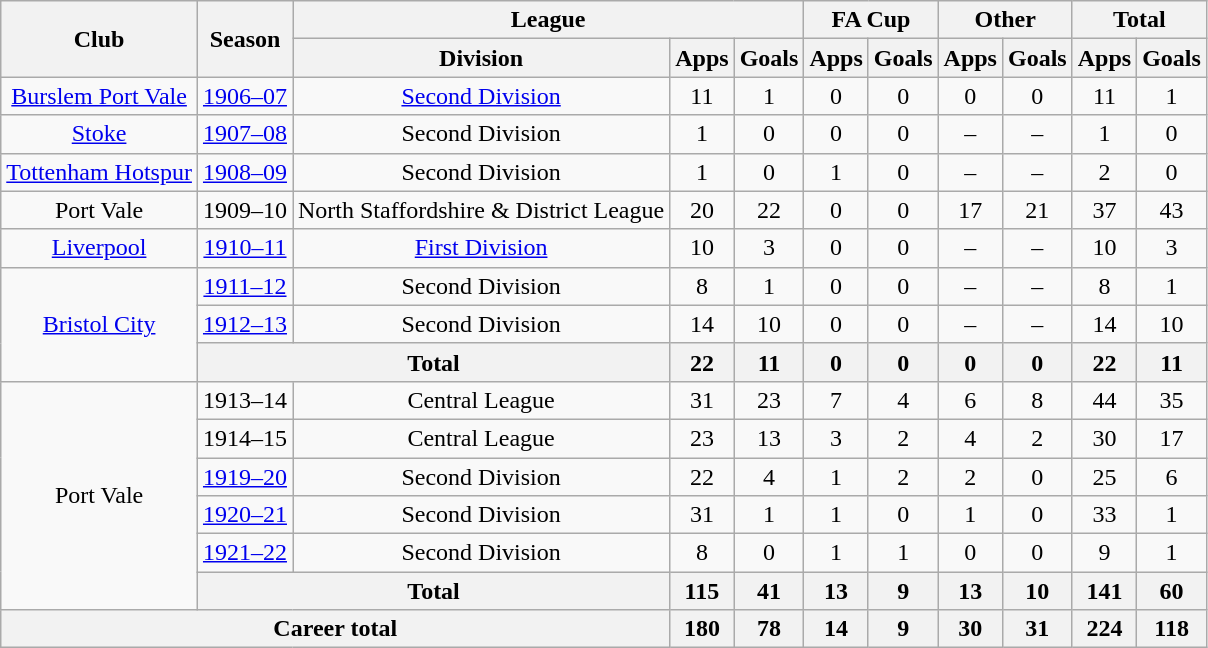<table class="wikitable" style="text-align: center;">
<tr>
<th rowspan="2">Club</th>
<th rowspan="2">Season</th>
<th colspan="3">League</th>
<th colspan="2">FA Cup</th>
<th colspan="2">Other</th>
<th colspan="2">Total</th>
</tr>
<tr>
<th>Division</th>
<th>Apps</th>
<th>Goals</th>
<th>Apps</th>
<th>Goals</th>
<th>Apps</th>
<th>Goals</th>
<th>Apps</th>
<th>Goals</th>
</tr>
<tr>
<td><a href='#'>Burslem Port Vale</a></td>
<td><a href='#'>1906–07</a></td>
<td><a href='#'>Second Division</a></td>
<td>11</td>
<td>1</td>
<td>0</td>
<td>0</td>
<td>0</td>
<td>0</td>
<td>11</td>
<td>1</td>
</tr>
<tr>
<td><a href='#'>Stoke</a></td>
<td><a href='#'>1907–08</a></td>
<td>Second Division</td>
<td>1</td>
<td>0</td>
<td>0</td>
<td>0</td>
<td>–</td>
<td>–</td>
<td>1</td>
<td>0</td>
</tr>
<tr>
<td><a href='#'>Tottenham Hotspur</a></td>
<td><a href='#'>1908–09</a></td>
<td>Second Division</td>
<td>1</td>
<td>0</td>
<td>1</td>
<td>0</td>
<td>–</td>
<td>–</td>
<td>2</td>
<td>0</td>
</tr>
<tr>
<td>Port Vale</td>
<td>1909–10</td>
<td>North Staffordshire & District League</td>
<td>20</td>
<td>22</td>
<td>0</td>
<td>0</td>
<td>17</td>
<td>21</td>
<td>37</td>
<td>43</td>
</tr>
<tr>
<td><a href='#'>Liverpool</a></td>
<td><a href='#'>1910–11</a></td>
<td><a href='#'>First Division</a></td>
<td>10</td>
<td>3</td>
<td>0</td>
<td>0</td>
<td>–</td>
<td>–</td>
<td>10</td>
<td>3</td>
</tr>
<tr>
<td rowspan="3"><a href='#'>Bristol City</a></td>
<td><a href='#'>1911–12</a></td>
<td>Second Division</td>
<td>8</td>
<td>1</td>
<td>0</td>
<td>0</td>
<td>–</td>
<td>–</td>
<td>8</td>
<td>1</td>
</tr>
<tr>
<td><a href='#'>1912–13</a></td>
<td>Second Division</td>
<td>14</td>
<td>10</td>
<td>0</td>
<td>0</td>
<td>–</td>
<td>–</td>
<td>14</td>
<td>10</td>
</tr>
<tr>
<th colspan="2">Total</th>
<th>22</th>
<th>11</th>
<th>0</th>
<th>0</th>
<th>0</th>
<th>0</th>
<th>22</th>
<th>11</th>
</tr>
<tr>
<td rowspan="6">Port Vale</td>
<td>1913–14</td>
<td>Central League</td>
<td>31</td>
<td>23</td>
<td>7</td>
<td>4</td>
<td>6</td>
<td>8</td>
<td>44</td>
<td>35</td>
</tr>
<tr>
<td>1914–15</td>
<td>Central League</td>
<td>23</td>
<td>13</td>
<td>3</td>
<td>2</td>
<td>4</td>
<td>2</td>
<td>30</td>
<td>17</td>
</tr>
<tr>
<td><a href='#'>1919–20</a></td>
<td>Second Division</td>
<td>22</td>
<td>4</td>
<td>1</td>
<td>2</td>
<td>2</td>
<td>0</td>
<td>25</td>
<td>6</td>
</tr>
<tr>
<td><a href='#'>1920–21</a></td>
<td>Second Division</td>
<td>31</td>
<td>1</td>
<td>1</td>
<td>0</td>
<td>1</td>
<td>0</td>
<td>33</td>
<td>1</td>
</tr>
<tr>
<td><a href='#'>1921–22</a></td>
<td>Second Division</td>
<td>8</td>
<td>0</td>
<td>1</td>
<td>1</td>
<td>0</td>
<td>0</td>
<td>9</td>
<td>1</td>
</tr>
<tr>
<th colspan="2">Total</th>
<th>115</th>
<th>41</th>
<th>13</th>
<th>9</th>
<th>13</th>
<th>10</th>
<th>141</th>
<th>60</th>
</tr>
<tr>
<th colspan="3">Career total</th>
<th>180</th>
<th>78</th>
<th>14</th>
<th>9</th>
<th>30</th>
<th>31</th>
<th>224</th>
<th>118</th>
</tr>
</table>
